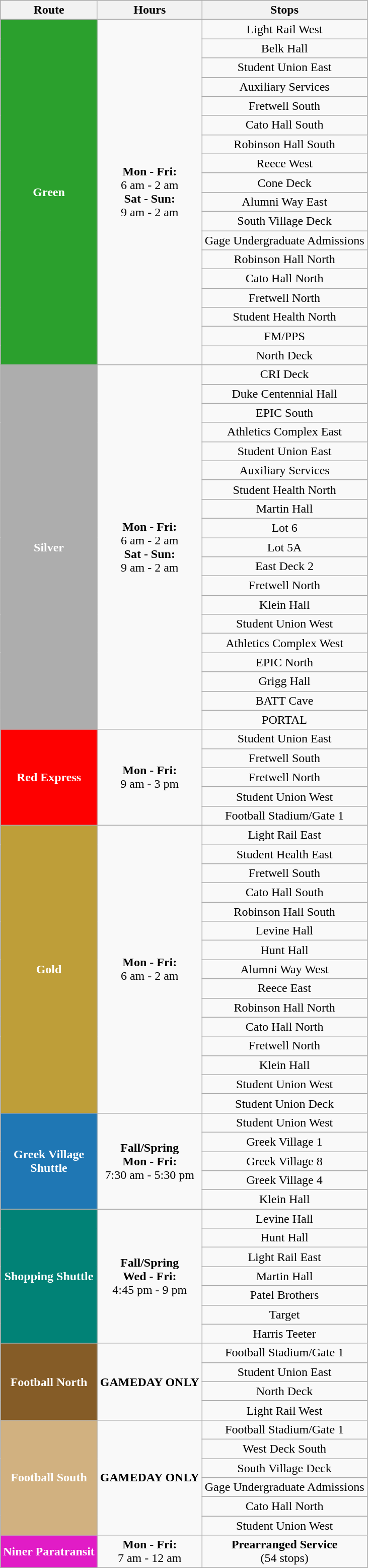<table class="wikitable">
<tr>
<th>Route</th>
<th>Hours</th>
<th>Stops</th>
</tr>
<tr>
<td rowspan="18" style="background:#2ba02d ; color:white" align="center"><strong>Green</strong></td>
<td rowspan="18" align="center"><strong>Mon - Fri:</strong><br>6 am - 2 am<br><strong>Sat - Sun:</strong><br>9 am - 2 am</td>
<td align="center">Light Rail West</td>
</tr>
<tr>
<td align="center">Belk Hall</td>
</tr>
<tr>
<td align="center">Student Union East</td>
</tr>
<tr>
<td align="center">Auxiliary Services</td>
</tr>
<tr>
<td align="center">Fretwell South</td>
</tr>
<tr>
<td align="center">Cato Hall South</td>
</tr>
<tr>
<td align="center">Robinson Hall South</td>
</tr>
<tr>
<td align="center">Reece West</td>
</tr>
<tr>
<td align="center">Cone Deck</td>
</tr>
<tr>
<td align="center">Alumni Way East</td>
</tr>
<tr>
<td align="center">South Village Deck</td>
</tr>
<tr>
<td align="center">Gage Undergraduate Admissions</td>
</tr>
<tr>
<td align="center">Robinson Hall North</td>
</tr>
<tr>
<td align="center">Cato Hall North</td>
</tr>
<tr>
<td align="center">Fretwell North</td>
</tr>
<tr>
<td align="center">Student Health North</td>
</tr>
<tr>
<td align="center">FM/PPS</td>
</tr>
<tr>
<td align="center">North Deck</td>
</tr>
<tr>
<td rowspan="19" style="background:#adadad ; color:white" align="center"><strong>Silver</strong></td>
<td rowspan="19" align="center"><strong>Mon - Fri:</strong><br>6 am - 2 am<br><strong>Sat - Sun:</strong><br>9 am - 2 am</td>
<td align="center">CRI Deck</td>
</tr>
<tr>
<td align="center">Duke Centennial Hall</td>
</tr>
<tr>
<td align="center">EPIC South</td>
</tr>
<tr>
<td align="center">Athletics Complex East</td>
</tr>
<tr>
<td align="center">Student Union East</td>
</tr>
<tr>
<td align="center">Auxiliary Services</td>
</tr>
<tr>
<td align="center">Student Health North</td>
</tr>
<tr>
<td align="center">Martin Hall</td>
</tr>
<tr>
<td align="center">Lot 6</td>
</tr>
<tr>
<td align="center">Lot 5A</td>
</tr>
<tr>
<td align="center">East Deck 2</td>
</tr>
<tr>
<td align="center">Fretwell North</td>
</tr>
<tr>
<td align="center">Klein Hall</td>
</tr>
<tr>
<td align="center">Student Union West</td>
</tr>
<tr>
<td align="center">Athletics Complex West</td>
</tr>
<tr>
<td align="center">EPIC North</td>
</tr>
<tr>
<td align="center">Grigg Hall</td>
</tr>
<tr>
<td align="center">BATT Cave</td>
</tr>
<tr>
<td align="center">PORTAL</td>
</tr>
<tr>
<td rowspan="5" style="background:#fe0000 ; color:white" align="center"><strong>Red Express</strong></td>
<td rowspan="5" align="center"><strong>Mon - Fri:</strong><br>9 am - 3 pm</td>
<td align="center">Student Union East</td>
</tr>
<tr>
<td align="center">Fretwell South</td>
</tr>
<tr>
<td align="center">Fretwell North</td>
</tr>
<tr>
<td align="center">Student Union West</td>
</tr>
<tr>
<td align="center">Football Stadium/Gate 1</td>
</tr>
<tr>
<td rowspan="15" style="background:#be9e39 ; color:white" align="center"><strong>Gold</strong></td>
<td rowspan="15" align="center"><strong>Mon - Fri:</strong><br>6 am - 2 am</td>
<td align="center">Light Rail East</td>
</tr>
<tr>
<td align="center">Student Health East</td>
</tr>
<tr>
<td align="center">Fretwell South</td>
</tr>
<tr>
<td align="center">Cato Hall South</td>
</tr>
<tr>
<td align="center">Robinson Hall South</td>
</tr>
<tr>
<td align="center">Levine Hall</td>
</tr>
<tr>
<td align="center">Hunt Hall</td>
</tr>
<tr>
<td align="center">Alumni Way West</td>
</tr>
<tr>
<td align="center">Reece East</td>
</tr>
<tr>
<td align="center">Robinson Hall North</td>
</tr>
<tr>
<td align="center">Cato Hall North</td>
</tr>
<tr>
<td align="center">Fretwell North</td>
</tr>
<tr>
<td align="center">Klein Hall</td>
</tr>
<tr>
<td align="center">Student Union West</td>
</tr>
<tr>
<td align="center">Student Union Deck</td>
</tr>
<tr>
<td rowspan="5" style="background:#1f77b4 ; color:white" align="center"><strong>Greek Village</strong><br><strong>Shuttle</strong></td>
<td rowspan="5" align="center"><strong>Fall/Spring<br> Mon - Fri:</strong><br>7:30 am - 5:30 pm</td>
<td align="center">Student Union West</td>
</tr>
<tr>
<td align="center">Greek Village 1</td>
</tr>
<tr>
<td align="center">Greek Village 8</td>
</tr>
<tr>
<td align="center">Greek Village 4</td>
</tr>
<tr>
<td align="center">Klein Hall</td>
</tr>
<tr>
<td rowspan="7" style="background:#018276 ; color:white" align="center"><strong>Shopping Shuttle</strong></td>
<td rowspan="7" align="center"><strong>Fall/Spring<br> Wed - Fri:</strong><br>4:45 pm - 9 pm</td>
<td align="center">Levine Hall</td>
</tr>
<tr>
<td align="center">Hunt Hall</td>
</tr>
<tr>
<td align="center">Light Rail East</td>
</tr>
<tr>
<td align="center">Martin Hall</td>
</tr>
<tr>
<td align="center">Patel Brothers</td>
</tr>
<tr>
<td align="center">Target</td>
</tr>
<tr>
<td align="center">Harris Teeter</td>
</tr>
<tr>
<td rowspan="4" style="background:#855c27 ; color:white" align="center"><strong>Football North</strong></td>
<td rowspan="4" align="center"><strong>GAMEDAY ONLY</strong></td>
<td align="center">Football Stadium/Gate 1</td>
</tr>
<tr>
<td align="center">Student Union East</td>
</tr>
<tr>
<td align="center">North Deck</td>
</tr>
<tr>
<td align="center">Light Rail West</td>
</tr>
<tr>
<td rowspan="6" style="background:#d1b180 ; color:white" align="center"><strong>Football South</strong></td>
<td rowspan="6" align="center"><strong>GAMEDAY ONLY</strong></td>
<td align="center">Football Stadium/Gate 1</td>
</tr>
<tr>
<td align="center">West Deck South</td>
</tr>
<tr>
<td align="center">South Village Deck</td>
</tr>
<tr>
<td align="center">Gage Undergraduate Admissions</td>
</tr>
<tr>
<td align="center">Cato Hall North</td>
</tr>
<tr>
<td align="center">Student Union West</td>
</tr>
<tr>
<td rowspan="1" style="background:#e11cc6 ; color:white" align="center"><strong>Niner Paratransit</strong></td>
<td rowspan="1" align="center"><strong>Mon - Fri:</strong><br>7 am - 12 am</td>
<td align="center"><strong>Prearranged Service</strong><br>(54 stops)</td>
</tr>
</table>
